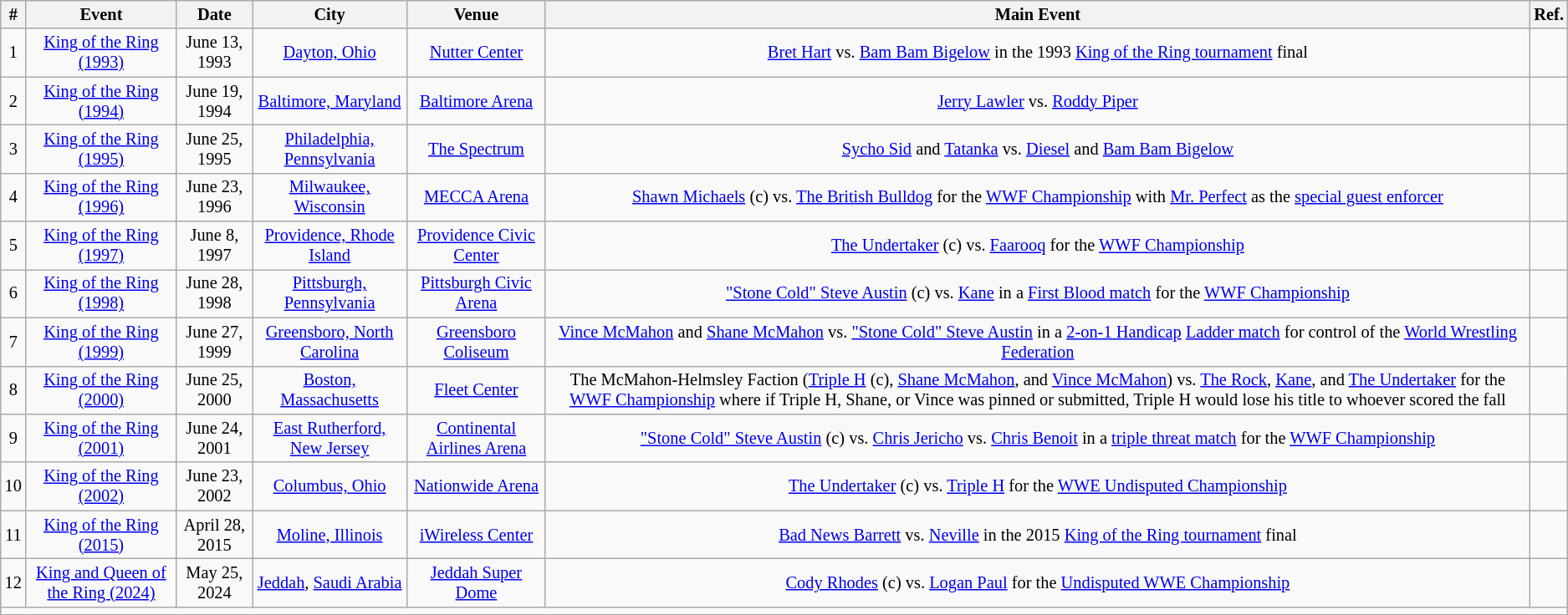<table class="sortable wikitable succession-box" style="font-size:85%; text-align:center;">
<tr>
<th>#</th>
<th>Event</th>
<th>Date</th>
<th>City</th>
<th>Venue</th>
<th>Main Event</th>
<th>Ref.</th>
</tr>
<tr>
<td>1</td>
<td><a href='#'>King of the Ring (1993)</a></td>
<td>June 13, 1993</td>
<td><a href='#'>Dayton, Ohio</a></td>
<td><a href='#'>Nutter Center</a></td>
<td><a href='#'>Bret Hart</a> vs. <a href='#'>Bam Bam Bigelow</a> in the 1993 <a href='#'>King of the Ring tournament</a> final</td>
<td></td>
</tr>
<tr>
<td>2</td>
<td><a href='#'>King of the Ring (1994)</a></td>
<td>June 19, 1994</td>
<td><a href='#'>Baltimore, Maryland</a></td>
<td><a href='#'>Baltimore Arena</a></td>
<td><a href='#'>Jerry Lawler</a> vs. <a href='#'>Roddy Piper</a></td>
<td></td>
</tr>
<tr>
<td>3</td>
<td><a href='#'>King of the Ring (1995)</a></td>
<td>June 25, 1995</td>
<td><a href='#'>Philadelphia, Pennsylvania</a></td>
<td><a href='#'>The Spectrum</a></td>
<td><a href='#'>Sycho Sid</a> and <a href='#'>Tatanka</a> vs. <a href='#'>Diesel</a> and <a href='#'>Bam Bam Bigelow</a></td>
<td></td>
</tr>
<tr>
<td>4</td>
<td><a href='#'>King of the Ring (1996)</a></td>
<td>June 23, 1996</td>
<td><a href='#'>Milwaukee, Wisconsin</a></td>
<td><a href='#'>MECCA Arena</a></td>
<td><a href='#'>Shawn Michaels</a> (c) vs. <a href='#'>The British Bulldog</a> for the <a href='#'>WWF Championship</a> with <a href='#'>Mr. Perfect</a> as the <a href='#'>special guest enforcer</a></td>
<td></td>
</tr>
<tr>
<td>5</td>
<td><a href='#'>King of the Ring (1997)</a></td>
<td>June 8, 1997</td>
<td><a href='#'>Providence, Rhode Island</a></td>
<td><a href='#'>Providence Civic Center</a></td>
<td><a href='#'>The Undertaker</a> (c) vs. <a href='#'>Faarooq</a> for the <a href='#'>WWF Championship</a></td>
<td></td>
</tr>
<tr>
<td>6</td>
<td><a href='#'>King of the Ring (1998)</a></td>
<td>June 28, 1998</td>
<td><a href='#'>Pittsburgh, Pennsylvania</a></td>
<td><a href='#'>Pittsburgh Civic Arena</a></td>
<td><a href='#'>"Stone Cold" Steve Austin</a> (c) vs. <a href='#'>Kane</a> in a <a href='#'>First Blood match</a> for the <a href='#'>WWF Championship</a></td>
<td></td>
</tr>
<tr>
<td>7</td>
<td><a href='#'>King of the Ring (1999)</a></td>
<td>June 27, 1999</td>
<td><a href='#'>Greensboro, North Carolina</a></td>
<td><a href='#'>Greensboro Coliseum</a></td>
<td><a href='#'>Vince McMahon</a> and <a href='#'>Shane McMahon</a> vs. <a href='#'>"Stone Cold" Steve Austin</a> in a <a href='#'>2-on-1 Handicap</a> <a href='#'>Ladder match</a> for control of the <a href='#'>World Wrestling Federation</a></td>
<td></td>
</tr>
<tr>
<td>8</td>
<td><a href='#'>King of the Ring (2000)</a></td>
<td>June 25, 2000</td>
<td><a href='#'>Boston, Massachusetts</a></td>
<td><a href='#'>Fleet Center</a></td>
<td>The McMahon-Helmsley Faction (<a href='#'>Triple H</a> (c), <a href='#'>Shane McMahon</a>, and <a href='#'>Vince McMahon</a>) vs. <a href='#'>The Rock</a>, <a href='#'>Kane</a>, and <a href='#'>The Undertaker</a> for the <a href='#'>WWF Championship</a> where if Triple H, Shane, or Vince was pinned or submitted, Triple H would lose his title to whoever scored the fall</td>
<td></td>
</tr>
<tr>
<td>9</td>
<td><a href='#'>King of the Ring (2001)</a></td>
<td>June 24, 2001</td>
<td><a href='#'>East Rutherford, New Jersey</a></td>
<td><a href='#'>Continental Airlines Arena</a></td>
<td><a href='#'>"Stone Cold" Steve Austin</a> (c) vs. <a href='#'>Chris Jericho</a> vs. <a href='#'>Chris Benoit</a> in a <a href='#'>triple threat match</a> for the <a href='#'>WWF Championship</a></td>
<td></td>
</tr>
<tr>
<td>10</td>
<td><a href='#'>King of the Ring (2002)</a></td>
<td>June 23, 2002</td>
<td><a href='#'>Columbus, Ohio</a></td>
<td><a href='#'>Nationwide Arena</a></td>
<td><a href='#'>The Undertaker</a> (c) vs. <a href='#'>Triple H</a> for the <a href='#'>WWE Undisputed Championship</a></td>
<td></td>
</tr>
<tr>
<td>11</td>
<td><a href='#'>King of the Ring (2015)</a></td>
<td>April 28, 2015</td>
<td><a href='#'>Moline, Illinois</a></td>
<td><a href='#'>iWireless Center</a></td>
<td><a href='#'>Bad News Barrett</a> vs. <a href='#'>Neville</a> in the 2015 <a href='#'>King of the Ring tournament</a> final</td>
<td></td>
</tr>
<tr>
<td>12</td>
<td><a href='#'>King and Queen of the Ring (2024)</a></td>
<td>May 25, 2024</td>
<td><a href='#'>Jeddah</a>, <a href='#'>Saudi Arabia</a></td>
<td><a href='#'>Jeddah Super Dome</a></td>
<td><a href='#'>Cody Rhodes</a> (c) vs. <a href='#'>Logan Paul</a> for the <a href='#'>Undisputed WWE Championship</a></td>
<td></td>
</tr>
<tr>
<td colspan="12"></td>
</tr>
</table>
